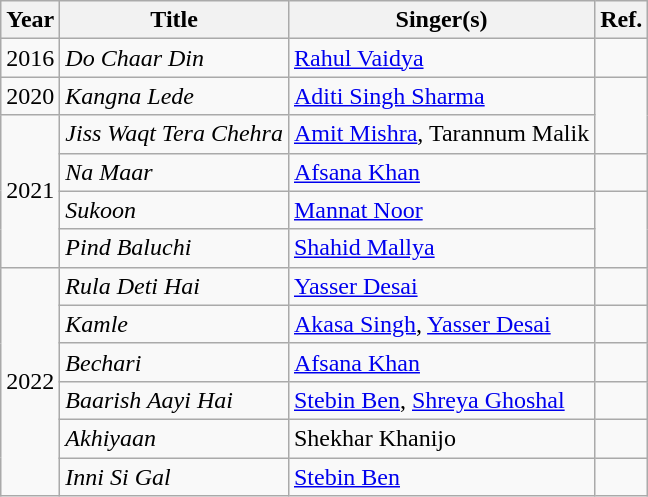<table class="wikitable">
<tr>
<th>Year</th>
<th>Title</th>
<th>Singer(s)</th>
<th>Ref.</th>
</tr>
<tr>
<td>2016</td>
<td><em>Do Chaar Din</em></td>
<td><a href='#'>Rahul Vaidya</a></td>
<td></td>
</tr>
<tr>
<td>2020</td>
<td><em>Kangna Lede</em></td>
<td><a href='#'>Aditi Singh Sharma</a></td>
<td rowspan="2"></td>
</tr>
<tr>
<td rowspan="4">2021</td>
<td><em>Jiss Waqt Tera Chehra</em></td>
<td><a href='#'>Amit Mishra</a>, Tarannum Malik</td>
</tr>
<tr>
<td><em>Na Maar</em></td>
<td><a href='#'>Afsana Khan</a></td>
<td></td>
</tr>
<tr>
<td><em>Sukoon</em></td>
<td><a href='#'>Mannat Noor</a></td>
<td rowspan="2"></td>
</tr>
<tr>
<td><em>Pind Baluchi</em></td>
<td><a href='#'>Shahid Mallya</a></td>
</tr>
<tr>
<td rowspan="6">2022</td>
<td><em>Rula Deti Hai</em></td>
<td><a href='#'>Yasser Desai</a></td>
<td></td>
</tr>
<tr>
<td><em>Kamle</em></td>
<td><a href='#'>Akasa Singh</a>, <a href='#'>Yasser Desai</a></td>
<td></td>
</tr>
<tr>
<td><em>Bechari</em></td>
<td><a href='#'>Afsana Khan</a></td>
<td></td>
</tr>
<tr>
<td><em>Baarish Aayi Hai</em></td>
<td><a href='#'>Stebin Ben</a>, <a href='#'>Shreya Ghoshal</a></td>
<td></td>
</tr>
<tr>
<td><em>Akhiyaan</em></td>
<td>Shekhar Khanijo</td>
<td></td>
</tr>
<tr>
<td><em>Inni Si Gal</em></td>
<td><a href='#'>Stebin Ben</a></td>
<td></td>
</tr>
</table>
